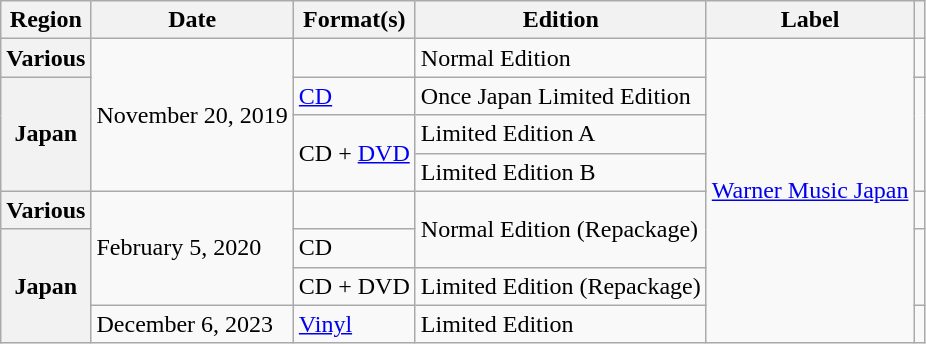<table class="wikitable plainrowheaders" border="1">
<tr>
<th>Region</th>
<th>Date</th>
<th>Format(s)</th>
<th>Edition</th>
<th>Label</th>
<th></th>
</tr>
<tr>
<th scope="row">Various</th>
<td rowspan="5">November 20, 2019</td>
<td></td>
<td rowspan="2">Normal Edition</td>
<td rowspan="9"><a href='#'>Warner Music Japan</a></td>
<td style="text-align:center;"></td>
</tr>
<tr>
<th scope="row" rowspan="4">Japan</th>
<td rowspan="2"><a href='#'>CD</a></td>
<td style="text-align:center;" rowspan="4"></td>
</tr>
<tr>
<td>Once Japan Limited Edition</td>
</tr>
<tr>
<td rowspan="2">CD + <a href='#'>DVD</a></td>
<td>Limited Edition A</td>
</tr>
<tr>
<td>Limited Edition B</td>
</tr>
<tr>
<th scope="row">Various</th>
<td rowspan="3">February 5, 2020</td>
<td></td>
<td rowspan="2">Normal Edition (Repackage)</td>
<td style="text-align:center;"></td>
</tr>
<tr>
<th scope="row" rowspan="3">Japan</th>
<td>CD</td>
<td style="text-align:center;" rowspan="2"></td>
</tr>
<tr>
<td>CD + DVD</td>
<td>Limited Edition (Repackage)</td>
</tr>
<tr>
<td>December 6, 2023</td>
<td><a href='#'>Vinyl</a></td>
<td>Limited Edition</td>
<td style="text-align:center;"></td>
</tr>
</table>
